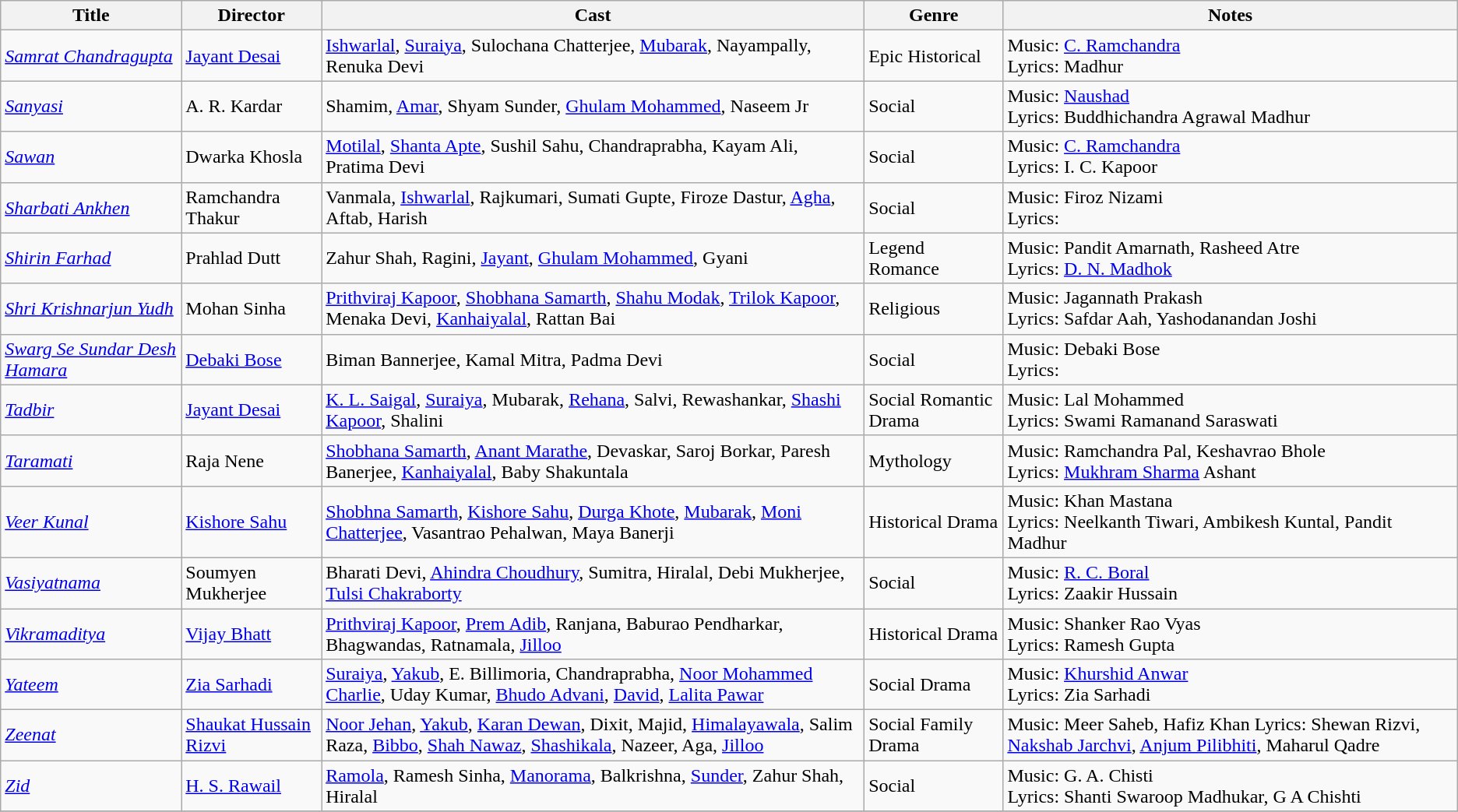<table class="wikitable">
<tr>
<th>Title</th>
<th>Director</th>
<th>Cast</th>
<th>Genre</th>
<th>Notes</th>
</tr>
<tr>
<td><em><a href='#'>Samrat Chandragupta</a></em></td>
<td><a href='#'>Jayant Desai</a></td>
<td><a href='#'>Ishwarlal</a>, <a href='#'>Suraiya</a>, Sulochana Chatterjee, <a href='#'>Mubarak</a>, Nayampally, Renuka Devi</td>
<td>Epic Historical</td>
<td>Music: <a href='#'>C. Ramchandra</a><br>Lyrics: Madhur</td>
</tr>
<tr>
<td><em><a href='#'>Sanyasi</a></em></td>
<td>A. R. Kardar</td>
<td>Shamim, <a href='#'>Amar</a>, Shyam Sunder, <a href='#'>Ghulam Mohammed</a>, Naseem Jr</td>
<td>Social</td>
<td>Music: <a href='#'>Naushad</a><br>Lyrics: Buddhichandra Agrawal Madhur</td>
</tr>
<tr>
<td><em><a href='#'>Sawan</a></em></td>
<td>Dwarka Khosla</td>
<td><a href='#'>Motilal</a>, <a href='#'>Shanta Apte</a>, Sushil Sahu, Chandraprabha, Kayam Ali, Pratima Devi</td>
<td>Social</td>
<td>Music: <a href='#'>C. Ramchandra</a><br>Lyrics: I. C. Kapoor</td>
</tr>
<tr>
<td><em><a href='#'>Sharbati Ankhen</a></em></td>
<td>Ramchandra Thakur</td>
<td>Vanmala, <a href='#'>Ishwarlal</a>, Rajkumari, Sumati Gupte, Firoze Dastur, <a href='#'>Agha</a>, Aftab, Harish</td>
<td>Social</td>
<td>Music: Firoz Nizami<br>Lyrics:</td>
</tr>
<tr>
<td><em><a href='#'>Shirin Farhad</a></em></td>
<td>Prahlad Dutt</td>
<td>Zahur Shah, Ragini, <a href='#'>Jayant</a>, <a href='#'>Ghulam Mohammed</a>, Gyani</td>
<td>Legend Romance</td>
<td>Music: Pandit Amarnath, Rasheed Atre<br>Lyrics: <a href='#'>D. N. Madhok</a></td>
</tr>
<tr>
<td><em><a href='#'>Shri Krishnarjun Yudh</a></em></td>
<td>Mohan Sinha</td>
<td><a href='#'>Prithviraj Kapoor</a>, <a href='#'>Shobhana Samarth</a>, <a href='#'>Shahu Modak</a>, <a href='#'>Trilok Kapoor</a>, Menaka Devi, <a href='#'>Kanhaiyalal</a>, Rattan Bai</td>
<td>Religious</td>
<td>Music: Jagannath Prakash<br>Lyrics: Safdar Aah, Yashodanandan Joshi</td>
</tr>
<tr>
<td><em><a href='#'>Swarg Se Sundar Desh Hamara</a></em></td>
<td><a href='#'>Debaki Bose</a></td>
<td>Biman Bannerjee, Kamal Mitra, Padma Devi</td>
<td>Social</td>
<td>Music: Debaki Bose<br>Lyrics:</td>
</tr>
<tr>
<td><em><a href='#'>Tadbir</a></em></td>
<td><a href='#'>Jayant Desai</a></td>
<td><a href='#'>K. L. Saigal</a>, <a href='#'>Suraiya</a>, Mubarak, <a href='#'>Rehana</a>, Salvi, Rewashankar, <a href='#'>Shashi Kapoor</a>, Shalini</td>
<td>Social Romantic Drama</td>
<td>Music: Lal Mohammed<br>Lyrics: Swami Ramanand Saraswati</td>
</tr>
<tr>
<td><em><a href='#'>Taramati</a></em></td>
<td>Raja Nene</td>
<td><a href='#'>Shobhana Samarth</a>, <a href='#'>Anant Marathe</a>, Devaskar, Saroj Borkar, Paresh Banerjee, <a href='#'>Kanhaiyalal</a>, Baby Shakuntala</td>
<td>Mythology</td>
<td>Music: Ramchandra Pal, Keshavrao Bhole<br>Lyrics: <a href='#'>Mukhram Sharma</a> Ashant</td>
</tr>
<tr>
<td><em><a href='#'>Veer Kunal</a></em></td>
<td><a href='#'>Kishore Sahu</a></td>
<td><a href='#'>Shobhna Samarth</a>, <a href='#'>Kishore Sahu</a>, <a href='#'>Durga Khote</a>, <a href='#'>Mubarak</a>, <a href='#'>Moni Chatterjee</a>, Vasantrao Pehalwan, Maya Banerji</td>
<td>Historical Drama</td>
<td>Music: Khan Mastana<br>Lyrics: Neelkanth Tiwari, Ambikesh Kuntal, Pandit Madhur</td>
</tr>
<tr>
<td><em><a href='#'>Vasiyatnama</a></em></td>
<td>Soumyen Mukherjee</td>
<td>Bharati Devi, <a href='#'>Ahindra Choudhury</a>, Sumitra, Hiralal, Debi Mukherjee, <a href='#'>Tulsi Chakraborty</a></td>
<td>Social</td>
<td>Music: <a href='#'>R. C. Boral</a><br>Lyrics: Zaakir Hussain</td>
</tr>
<tr>
<td><em><a href='#'>Vikramaditya</a></em></td>
<td><a href='#'>Vijay Bhatt</a></td>
<td><a href='#'>Prithviraj Kapoor</a>, <a href='#'>Prem Adib</a>, Ranjana, Baburao Pendharkar,  Bhagwandas, Ratnamala, <a href='#'>Jilloo</a></td>
<td>Historical Drama</td>
<td>Music: Shanker Rao Vyas<br>Lyrics: Ramesh Gupta</td>
</tr>
<tr>
<td><em><a href='#'>Yateem</a></em></td>
<td><a href='#'>Zia Sarhadi</a></td>
<td><a href='#'>Suraiya</a>, <a href='#'>Yakub</a>, E. Billimoria, Chandraprabha, <a href='#'>Noor Mohammed Charlie</a>, Uday Kumar, <a href='#'>Bhudo Advani</a>, <a href='#'>David</a>, <a href='#'>Lalita Pawar</a></td>
<td>Social Drama</td>
<td>Music: <a href='#'>Khurshid Anwar</a><br>Lyrics: Zia Sarhadi</td>
</tr>
<tr>
<td><em><a href='#'>Zeenat</a></em></td>
<td><a href='#'>Shaukat Hussain Rizvi</a></td>
<td><a href='#'>Noor Jehan</a>,  <a href='#'>Yakub</a>, <a href='#'>Karan Dewan</a>, Dixit, Majid, <a href='#'>Himalayawala</a>, Salim Raza, <a href='#'>Bibbo</a>, <a href='#'>Shah Nawaz</a>, <a href='#'>Shashikala</a>, Nazeer, Aga, <a href='#'>Jilloo</a></td>
<td>Social Family Drama</td>
<td>Music: Meer Saheb, Hafiz Khan Lyrics: Shewan Rizvi, <a href='#'>Nakshab Jarchvi</a>, <a href='#'>Anjum Pilibhiti</a>, Maharul Qadre</td>
</tr>
<tr>
<td><em><a href='#'>Zid</a></em></td>
<td><a href='#'>H. S. Rawail</a></td>
<td><a href='#'>Ramola</a>, Ramesh Sinha, <a href='#'>Manorama</a>, Balkrishna, <a href='#'>Sunder</a>, Zahur Shah, Hiralal</td>
<td>Social</td>
<td>Music: G. A. Chisti<br>Lyrics: Shanti Swaroop Madhukar, G A Chishti</td>
</tr>
<tr>
</tr>
</table>
